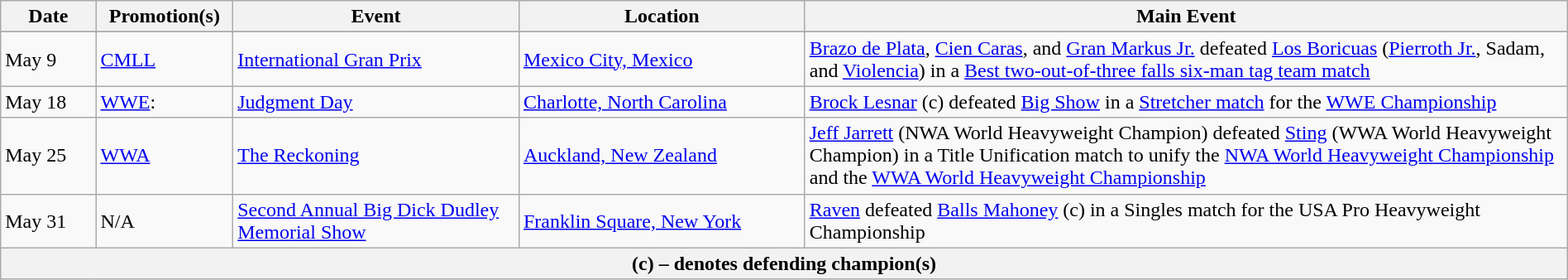<table class="wikitable" style="width:100%;">
<tr>
<th width="5%">Date</th>
<th width="5%">Promotion(s)</th>
<th style="width:15%;">Event</th>
<th style="width:15%;">Location</th>
<th style="width:40%;">Main Event</th>
</tr>
<tr style="width:20%;" |Notes>
</tr>
<tr>
<td>May 9</td>
<td><a href='#'>CMLL</a></td>
<td><a href='#'>International Gran Prix</a></td>
<td><a href='#'>Mexico City, Mexico</a></td>
<td><a href='#'>Brazo de Plata</a>, <a href='#'>Cien Caras</a>, and <a href='#'>Gran Markus Jr.</a> defeated <a href='#'>Los Boricuas</a> (<a href='#'>Pierroth Jr.</a>, Sadam, and <a href='#'>Violencia</a>) in a <a href='#'>Best two-out-of-three falls six-man tag team match</a></td>
</tr>
<tr>
<td>May 18</td>
<td><a href='#'>WWE</a>:<br></td>
<td><a href='#'>Judgment Day</a></td>
<td><a href='#'>Charlotte, North Carolina</a></td>
<td><a href='#'>Brock Lesnar</a> (c) defeated <a href='#'>Big Show</a> in a <a href='#'>Stretcher match</a> for the <a href='#'>WWE Championship</a></td>
</tr>
<tr>
<td>May 25</td>
<td><a href='#'>WWA</a></td>
<td><a href='#'>The Reckoning</a></td>
<td><a href='#'>Auckland, New Zealand</a></td>
<td><a href='#'>Jeff Jarrett</a> (NWA World Heavyweight Champion) defeated <a href='#'>Sting</a> (WWA World Heavyweight Champion) in a Title Unification match to unify the <a href='#'>NWA World Heavyweight Championship</a> and the <a href='#'>WWA World Heavyweight Championship</a></td>
</tr>
<tr>
<td>May 31</td>
<td>N/A</td>
<td><a href='#'>Second Annual Big Dick Dudley Memorial Show</a></td>
<td><a href='#'>Franklin Square, New York</a></td>
<td><a href='#'>Raven</a> defeated <a href='#'>Balls Mahoney</a> (c) in a Singles match for the USA Pro Heavyweight Championship</td>
</tr>
<tr>
<th colspan="6">(c) – denotes defending champion(s)</th>
</tr>
</table>
